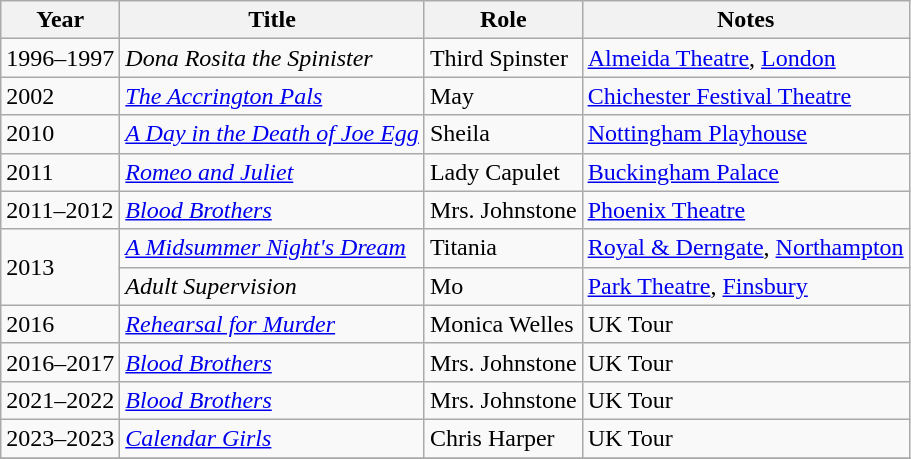<table class="wikitable sortable">
<tr>
<th>Year</th>
<th>Title</th>
<th>Role</th>
<th>Notes</th>
</tr>
<tr>
<td>1996–1997</td>
<td><em>Dona Rosita the Spinister</em></td>
<td>Third Spinster</td>
<td><a href='#'>Almeida Theatre</a>, <a href='#'>London</a></td>
</tr>
<tr>
<td>2002</td>
<td><em><a href='#'>The Accrington Pals</a></em></td>
<td>May</td>
<td><a href='#'>Chichester Festival Theatre</a></td>
</tr>
<tr>
<td>2010</td>
<td><em><a href='#'>A Day in the Death of Joe Egg</a></em></td>
<td>Sheila</td>
<td><a href='#'>Nottingham Playhouse</a></td>
</tr>
<tr>
<td>2011</td>
<td><em><a href='#'>Romeo and Juliet</a></em></td>
<td>Lady Capulet</td>
<td><a href='#'>Buckingham Palace</a></td>
</tr>
<tr>
<td>2011–2012</td>
<td><em><a href='#'>Blood Brothers</a></em></td>
<td>Mrs. Johnstone</td>
<td><a href='#'>Phoenix Theatre</a></td>
</tr>
<tr>
<td rowspan=2>2013</td>
<td><em><a href='#'>A Midsummer Night's Dream</a></em></td>
<td>Titania</td>
<td><a href='#'>Royal & Derngate</a>, <a href='#'>Northampton</a></td>
</tr>
<tr>
<td><em>Adult Supervision</em></td>
<td>Mo</td>
<td><a href='#'>Park Theatre</a>, <a href='#'>Finsbury</a></td>
</tr>
<tr>
<td>2016</td>
<td><em><a href='#'>Rehearsal for Murder</a></em></td>
<td>Monica Welles</td>
<td>UK Tour</td>
</tr>
<tr>
<td>2016–2017</td>
<td><em><a href='#'>Blood Brothers</a></em></td>
<td>Mrs. Johnstone</td>
<td>UK Tour</td>
</tr>
<tr>
<td>2021–2022</td>
<td><em><a href='#'>Blood Brothers</a></em></td>
<td>Mrs. Johnstone</td>
<td>UK Tour</td>
</tr>
<tr>
<td>2023–2023</td>
<td><em><a href='#'>Calendar Girls</a></em></td>
<td>Chris Harper</td>
<td>UK Tour</td>
</tr>
<tr>
</tr>
</table>
